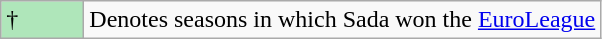<table class="wikitable">
<tr>
<td style="background:#AFE6BA; width:3em;">†</td>
<td>Denotes seasons in which Sada won the <a href='#'>EuroLeague</a></td>
</tr>
</table>
